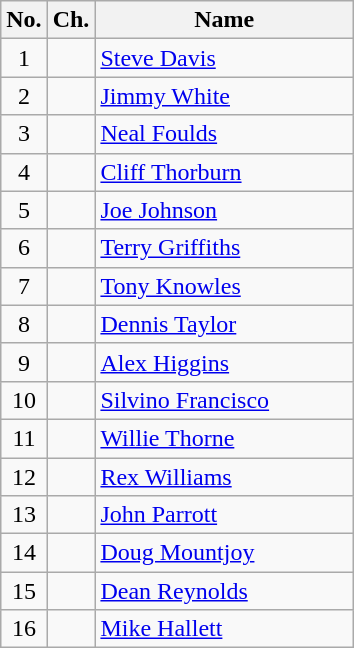<table class="wikitable" style="text-align: center;">
<tr>
<th>No.</th>
<th>Ch.</th>
<th width=165>Name</th>
</tr>
<tr>
<td>1</td>
<td></td>
<td style="text-align:left;"> <a href='#'>Steve Davis</a></td>
</tr>
<tr>
<td>2</td>
<td></td>
<td style="text-align:left;"> <a href='#'>Jimmy White</a></td>
</tr>
<tr>
<td>3</td>
<td></td>
<td style="text-align:left;"> <a href='#'>Neal Foulds</a></td>
</tr>
<tr>
<td>4</td>
<td></td>
<td style="text-align:left;"> <a href='#'>Cliff Thorburn</a></td>
</tr>
<tr>
<td>5</td>
<td></td>
<td style="text-align:left;"> <a href='#'>Joe Johnson</a></td>
</tr>
<tr>
<td>6</td>
<td></td>
<td style="text-align:left;"> <a href='#'>Terry Griffiths</a></td>
</tr>
<tr>
<td>7</td>
<td></td>
<td style="text-align:left;"> <a href='#'>Tony Knowles</a></td>
</tr>
<tr>
<td>8</td>
<td></td>
<td style="text-align:left;"> <a href='#'>Dennis Taylor</a></td>
</tr>
<tr>
<td>9</td>
<td></td>
<td style="text-align:left;"> <a href='#'>Alex Higgins</a></td>
</tr>
<tr>
<td>10</td>
<td></td>
<td style="text-align:left;"> <a href='#'>Silvino Francisco</a></td>
</tr>
<tr>
<td>11</td>
<td></td>
<td style="text-align:left;"> <a href='#'>Willie Thorne</a></td>
</tr>
<tr>
<td>12</td>
<td></td>
<td style="text-align:left;"> <a href='#'>Rex Williams</a></td>
</tr>
<tr>
<td>13</td>
<td></td>
<td style="text-align:left;"> <a href='#'>John Parrott</a></td>
</tr>
<tr>
<td>14</td>
<td></td>
<td style="text-align:left;"> <a href='#'>Doug Mountjoy</a></td>
</tr>
<tr>
<td>15</td>
<td></td>
<td style="text-align:left;"> <a href='#'>Dean Reynolds</a></td>
</tr>
<tr>
<td>16</td>
<td></td>
<td style="text-align:left;"> <a href='#'>Mike Hallett</a></td>
</tr>
</table>
